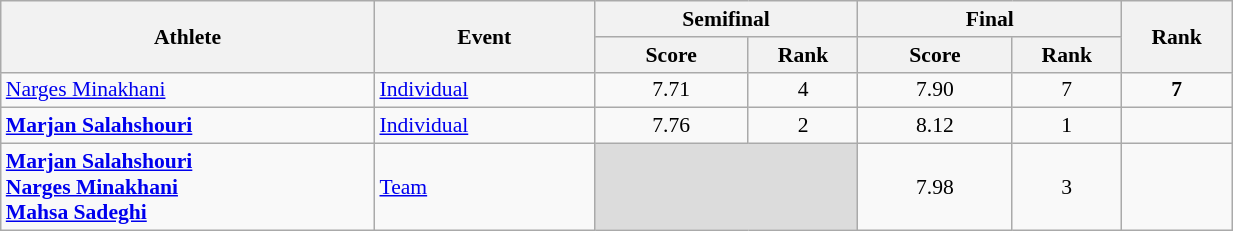<table class="wikitable" width="65%" style="text-align:center; font-size:90%">
<tr>
<th rowspan="2" width="17%">Athlete</th>
<th rowspan="2" width="10%">Event</th>
<th colspan="2">Semifinal</th>
<th colspan="2">Final</th>
<th rowspan="2" width="5%">Rank</th>
</tr>
<tr>
<th width="7%">Score</th>
<th width="5%">Rank</th>
<th width="7%">Score</th>
<th width="5%">Rank</th>
</tr>
<tr>
<td align="left"><a href='#'>Narges Minakhani</a></td>
<td align="left"><a href='#'>Individual</a></td>
<td>7.71</td>
<td>4 <strong></strong></td>
<td>7.90</td>
<td>7</td>
<td><strong>7</strong></td>
</tr>
<tr>
<td align="left"><strong><a href='#'>Marjan Salahshouri</a></strong></td>
<td align="left"><a href='#'>Individual</a></td>
<td>7.76</td>
<td>2 <strong></strong></td>
<td>8.12</td>
<td>1</td>
<td></td>
</tr>
<tr>
<td align="left"><strong><a href='#'>Marjan Salahshouri</a><br><a href='#'>Narges Minakhani</a><br><a href='#'>Mahsa Sadeghi</a></strong></td>
<td align="left"><a href='#'>Team</a></td>
<td colspan=2 bgcolor=#DCDCDC></td>
<td>7.98</td>
<td>3</td>
<td></td>
</tr>
</table>
